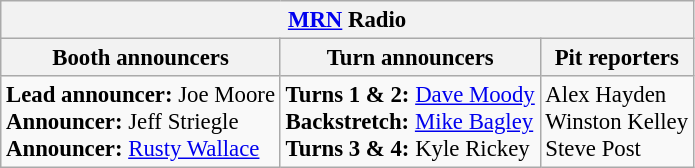<table class="wikitable" style="font-size: 95%;">
<tr>
<th colspan="3"><a href='#'>MRN</a> Radio</th>
</tr>
<tr>
<th>Booth announcers</th>
<th>Turn announcers</th>
<th>Pit reporters</th>
</tr>
<tr>
<td><strong>Lead announcer:</strong> Joe Moore<br><strong>Announcer:</strong> Jeff Striegle<br><strong>Announcer:</strong> <a href='#'>Rusty Wallace</a></td>
<td><strong>Turns 1 & 2:</strong> <a href='#'>Dave Moody</a><br><strong>Backstretch:</strong> <a href='#'>Mike Bagley</a><br><strong>Turns 3 & 4:</strong> Kyle Rickey</td>
<td>Alex Hayden<br>Winston Kelley<br>Steve Post</td>
</tr>
</table>
